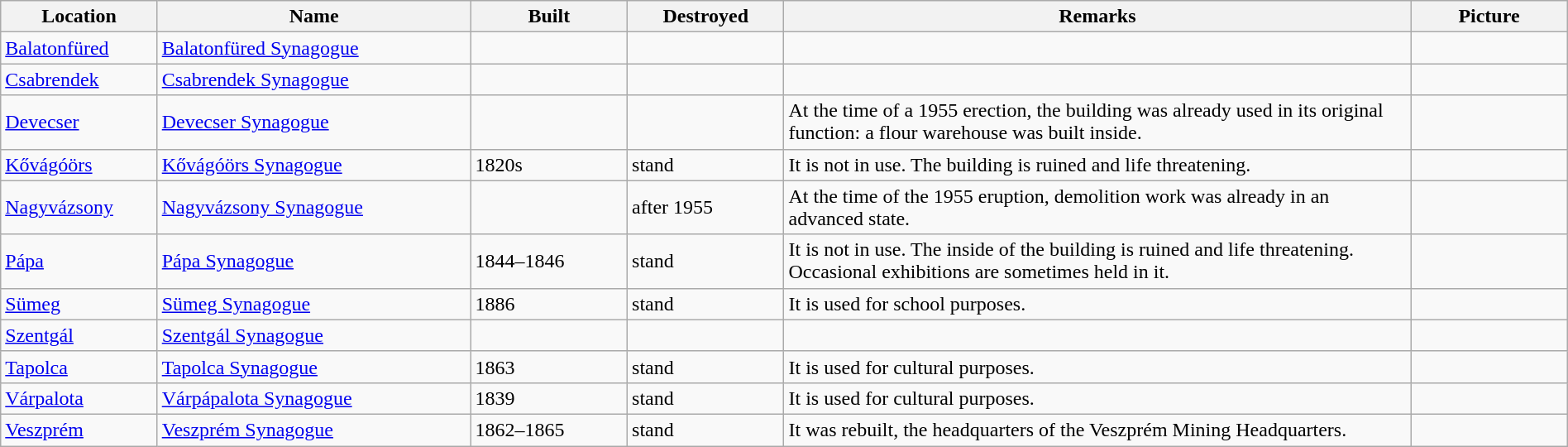<table class="wikitable sortable" width="100%">
<tr>
<th width="10%">Location</th>
<th width="20%">Name</th>
<th width="10%">Built</th>
<th width="10%">Destroyed</th>
<th width="40%" class="unsortable">Remarks</th>
<th width="10%" class="unsortable">Picture</th>
</tr>
<tr>
<td><a href='#'>Balatonfüred</a></td>
<td><a href='#'>Balatonfüred Synagogue</a></td>
<td></td>
<td></td>
<td></td>
<td></td>
</tr>
<tr>
<td><a href='#'>Csabrendek</a></td>
<td><a href='#'>Csabrendek Synagogue</a></td>
<td></td>
<td></td>
<td></td>
<td></td>
</tr>
<tr>
<td><a href='#'>Devecser</a></td>
<td><a href='#'>Devecser Synagogue</a></td>
<td></td>
<td></td>
<td>At the time of a 1955 erection, the building was already used in its original function: a flour warehouse was built inside.</td>
<td></td>
</tr>
<tr>
<td><a href='#'>Kővágóörs</a></td>
<td><a href='#'>Kővágóörs Synagogue</a></td>
<td>1820s</td>
<td>stand</td>
<td>It is not in use. The building is ruined and life threatening.</td>
<td></td>
</tr>
<tr>
<td><a href='#'>Nagyvázsony</a></td>
<td><a href='#'>Nagyvázsony Synagogue</a></td>
<td></td>
<td>after 1955</td>
<td>At the time of the 1955 eruption, demolition work was already in an advanced state.</td>
<td></td>
</tr>
<tr>
<td><a href='#'>Pápa</a></td>
<td><a href='#'>Pápa Synagogue</a></td>
<td>1844–1846</td>
<td>stand</td>
<td>It is not in use. The inside of the building is ruined and life threatening. Occasional exhibitions are sometimes held in it.</td>
<td></td>
</tr>
<tr>
<td><a href='#'>Sümeg</a></td>
<td><a href='#'>Sümeg Synagogue</a></td>
<td>1886</td>
<td>stand</td>
<td>It is used for school purposes.</td>
<td></td>
</tr>
<tr>
<td><a href='#'>Szentgál</a></td>
<td><a href='#'>Szentgál Synagogue</a></td>
<td></td>
<td></td>
<td></td>
<td></td>
</tr>
<tr>
<td><a href='#'>Tapolca</a></td>
<td><a href='#'>Tapolca Synagogue</a></td>
<td>1863</td>
<td>stand</td>
<td>It is used for cultural purposes.</td>
<td></td>
</tr>
<tr>
<td><a href='#'>Várpalota</a></td>
<td><a href='#'>Várpápalota Synagogue</a></td>
<td>1839</td>
<td>stand</td>
<td>It is used for cultural purposes.</td>
<td></td>
</tr>
<tr>
<td><a href='#'>Veszprém</a></td>
<td><a href='#'>Veszprém Synagogue</a></td>
<td>1862–1865</td>
<td>stand</td>
<td>It was rebuilt, the headquarters of the Veszprém Mining Headquarters. </td>
<td></td>
</tr>
</table>
